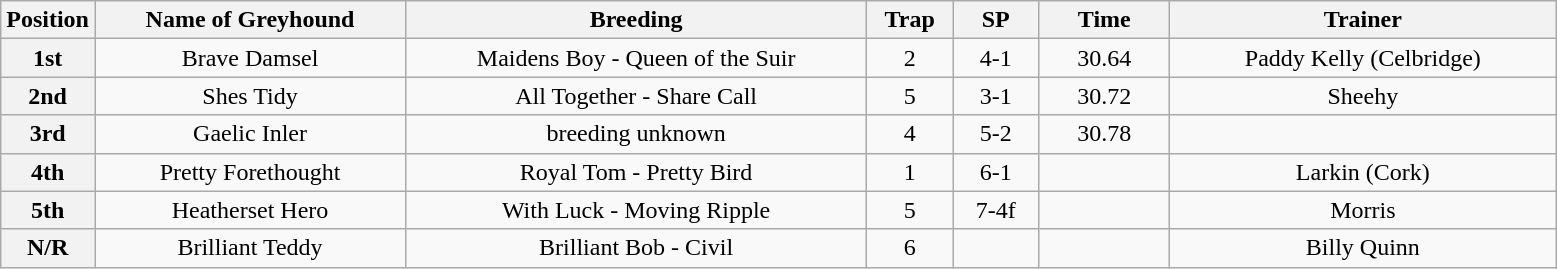<table class="wikitable" style="text-align:center">
<tr>
<th width=50>Position</th>
<th width=200>Name of Greyhound</th>
<th width=300>Breeding</th>
<th width=50>Trap</th>
<th width=50>SP</th>
<th width=80>Time</th>
<th width=250>Trainer</th>
</tr>
<tr>
<th>1st</th>
<td>Brave Damsel</td>
<td>Maidens Boy - Queen of the Suir</td>
<td>2</td>
<td>4-1</td>
<td>30.64</td>
<td>Paddy Kelly (Celbridge)</td>
</tr>
<tr>
<th>2nd</th>
<td>Shes Tidy</td>
<td>All Together - Share Call</td>
<td>5</td>
<td>3-1</td>
<td>30.72</td>
<td>Sheehy</td>
</tr>
<tr>
<th>3rd</th>
<td>Gaelic Inler</td>
<td>breeding unknown</td>
<td>4</td>
<td>5-2</td>
<td>30.78</td>
<td></td>
</tr>
<tr>
<th>4th</th>
<td>Pretty Forethought</td>
<td>Royal Tom - Pretty Bird</td>
<td>1</td>
<td>6-1</td>
<td></td>
<td>Larkin (Cork)</td>
</tr>
<tr>
<th>5th</th>
<td>Heatherset Hero</td>
<td>With Luck - Moving Ripple</td>
<td>5</td>
<td>7-4f</td>
<td></td>
<td>Morris</td>
</tr>
<tr>
<th>N/R</th>
<td>Brilliant Teddy</td>
<td>Brilliant Bob - Civil</td>
<td>6</td>
<td></td>
<td></td>
<td>Billy Quinn</td>
</tr>
</table>
